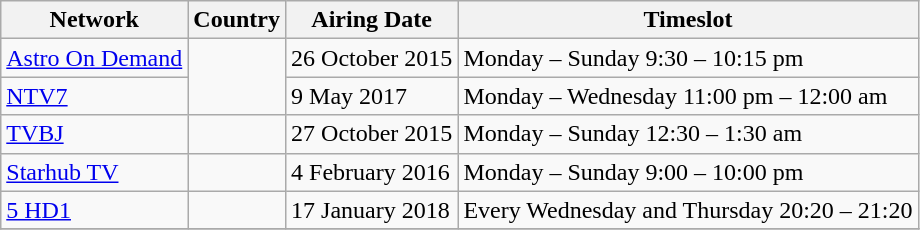<table class="wikitable">
<tr>
<th>Network</th>
<th>Country</th>
<th>Airing Date</th>
<th>Timeslot</th>
</tr>
<tr>
<td><a href='#'>Astro On Demand</a></td>
<td rowspan=2></td>
<td>26 October 2015</td>
<td>Monday – Sunday 9:30 – 10:15 pm</td>
</tr>
<tr>
<td><a href='#'>NTV7</a></td>
<td>9 May 2017</td>
<td>Monday – Wednesday 11:00 pm – 12:00 am</td>
</tr>
<tr>
<td><a href='#'>TVBJ</a></td>
<td></td>
<td>27 October 2015</td>
<td>Monday – Sunday 12:30 – 1:30 am</td>
</tr>
<tr>
<td><a href='#'>Starhub TV</a></td>
<td></td>
<td>4 February 2016</td>
<td>Monday – Sunday 9:00 – 10:00 pm</td>
</tr>
<tr>
<td><a href='#'>5 HD1</a></td>
<td></td>
<td>17 January 2018</td>
<td>Every Wednesday and Thursday 20:20 – 21:20</td>
</tr>
<tr>
</tr>
</table>
